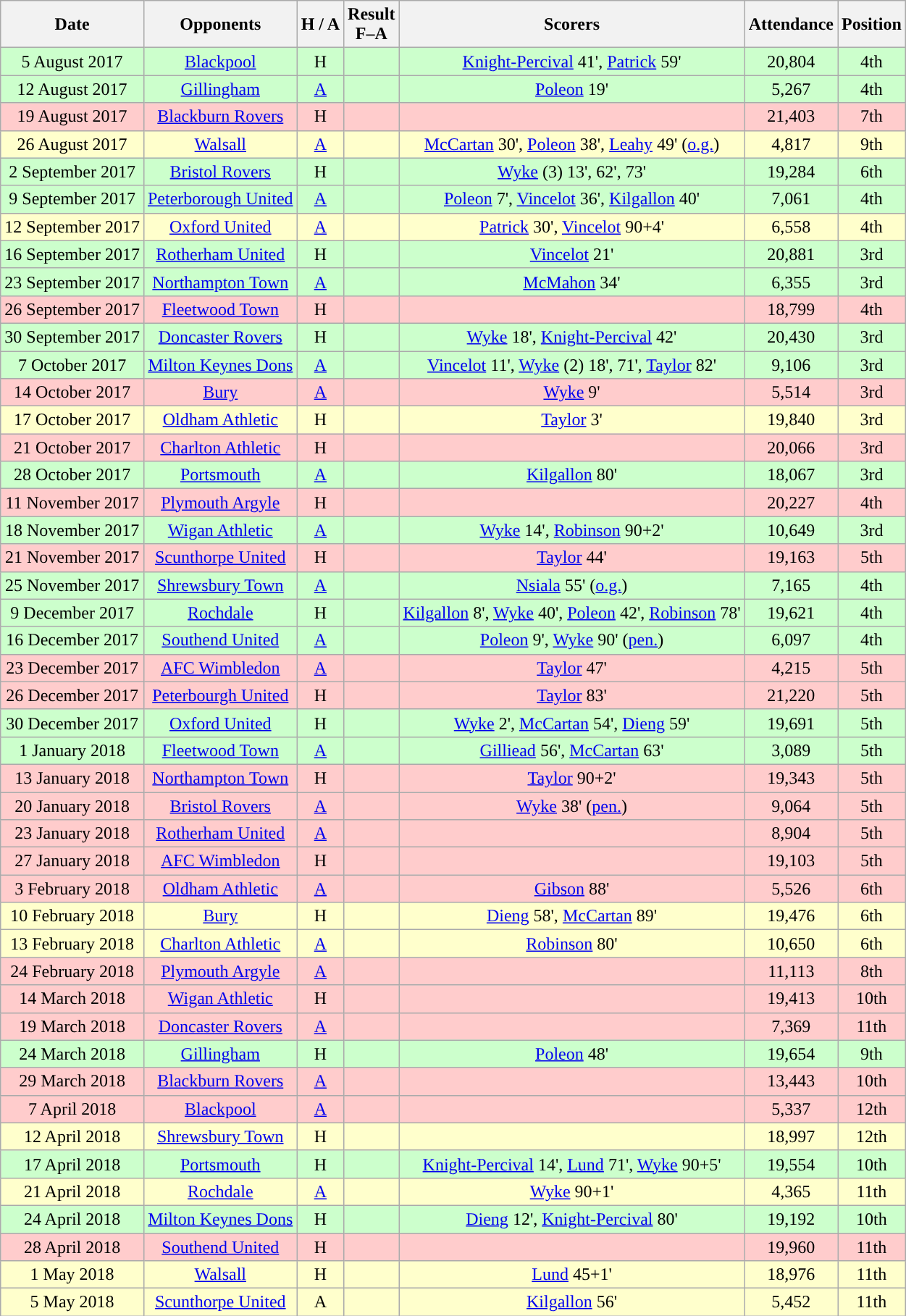<table class="wikitable" style="text-align:center">
<tr>
<th>Date</th>
<th>Opponents</th>
<th>H / A</th>
<th>Result<br>F–A</th>
<th>Scorers</th>
<th>Attendance</th>
<th>Position</th>
</tr>
<tr bgcolor="#ccffcc">
<td>5 August 2017</td>
<td><a href='#'>Blackpool</a></td>
<td>H</td>
<td></td>
<td><a href='#'>Knight-Percival</a> 41', <a href='#'>Patrick</a> 59'</td>
<td>20,804</td>
<td>4th</td>
</tr>
<tr bgcolor="#ccffcc">
<td>12 August 2017</td>
<td><a href='#'>Gillingham</a></td>
<td><a href='#'>A</a></td>
<td></td>
<td><a href='#'>Poleon</a> 19'</td>
<td>5,267</td>
<td>4th</td>
</tr>
<tr style="background:#fcc;">
<td>19 August 2017</td>
<td><a href='#'>Blackburn Rovers</a></td>
<td>H</td>
<td></td>
<td></td>
<td>21,403</td>
<td>7th</td>
</tr>
<tr bgcolor="#ffffcc">
<td>26 August 2017</td>
<td><a href='#'>Walsall</a></td>
<td><a href='#'>A</a></td>
<td></td>
<td><a href='#'>McCartan</a> 30', <a href='#'>Poleon</a> 38', <a href='#'>Leahy</a> 49' (<a href='#'>o.g.</a>)</td>
<td>4,817</td>
<td>9th</td>
</tr>
<tr bgcolor="#ccffcc">
<td>2 September 2017</td>
<td><a href='#'>Bristol Rovers</a></td>
<td>H</td>
<td></td>
<td><a href='#'>Wyke</a> (3) 13', 62', 73'</td>
<td>19,284</td>
<td>6th</td>
</tr>
<tr bgcolor="#ccffcc">
<td>9 September 2017</td>
<td><a href='#'>Peterborough United</a></td>
<td><a href='#'>A</a></td>
<td></td>
<td><a href='#'>Poleon</a> 7', <a href='#'>Vincelot</a> 36', <a href='#'>Kilgallon</a> 40'</td>
<td>7,061</td>
<td>4th</td>
</tr>
<tr bgcolor="#ffffcc">
<td>12 September 2017</td>
<td><a href='#'>Oxford United</a></td>
<td><a href='#'>A</a></td>
<td></td>
<td><a href='#'>Patrick</a> 30', <a href='#'>Vincelot</a> 90+4'</td>
<td>6,558</td>
<td>4th</td>
</tr>
<tr bgcolor="#ccffcc">
<td>16 September 2017</td>
<td><a href='#'>Rotherham United</a></td>
<td>H</td>
<td></td>
<td><a href='#'>Vincelot</a> 21'</td>
<td>20,881</td>
<td>3rd</td>
</tr>
<tr bgcolor="#ccffcc">
<td>23 September 2017</td>
<td><a href='#'>Northampton Town</a></td>
<td><a href='#'>A</a></td>
<td></td>
<td><a href='#'>McMahon</a> 34'</td>
<td>6,355</td>
<td>3rd</td>
</tr>
<tr style="background:#fcc;">
<td>26 September 2017</td>
<td><a href='#'>Fleetwood Town</a></td>
<td>H</td>
<td></td>
<td></td>
<td>18,799</td>
<td>4th</td>
</tr>
<tr bgcolor="#ccffcc">
<td>30 September 2017</td>
<td><a href='#'>Doncaster Rovers</a></td>
<td>H</td>
<td></td>
<td><a href='#'>Wyke</a> 18', <a href='#'>Knight-Percival</a> 42'</td>
<td>20,430</td>
<td>3rd</td>
</tr>
<tr bgcolor="#ccffcc">
<td>7 October 2017</td>
<td><a href='#'>Milton Keynes Dons</a></td>
<td><a href='#'>A</a></td>
<td></td>
<td><a href='#'>Vincelot</a> 11', <a href='#'>Wyke</a> (2) 18', 71', <a href='#'>Taylor</a> 82'</td>
<td>9,106</td>
<td>3rd</td>
</tr>
<tr style="background:#fcc;">
<td>14 October 2017</td>
<td><a href='#'>Bury</a></td>
<td><a href='#'>A</a></td>
<td></td>
<td><a href='#'>Wyke</a> 9'</td>
<td>5,514</td>
<td>3rd</td>
</tr>
<tr style="background:#ffc;">
<td>17 October 2017</td>
<td><a href='#'>Oldham Athletic</a></td>
<td>H</td>
<td></td>
<td><a href='#'>Taylor</a> 3'</td>
<td>19,840</td>
<td>3rd</td>
</tr>
<tr style="background:#fcc;">
<td>21 October 2017</td>
<td><a href='#'>Charlton Athletic</a></td>
<td>H</td>
<td></td>
<td></td>
<td>20,066</td>
<td>3rd</td>
</tr>
<tr bgcolor="#ccffcc">
<td>28 October 2017</td>
<td><a href='#'>Portsmouth</a></td>
<td><a href='#'>A</a></td>
<td></td>
<td><a href='#'>Kilgallon</a> 80'</td>
<td>18,067</td>
<td>3rd</td>
</tr>
<tr bgcolor="#ffcccc">
<td>11 November 2017</td>
<td><a href='#'>Plymouth Argyle</a></td>
<td>H</td>
<td></td>
<td></td>
<td>20,227</td>
<td>4th</td>
</tr>
<tr bgcolor="#ccffcc">
<td>18 November 2017</td>
<td><a href='#'>Wigan Athletic</a></td>
<td><a href='#'>A</a></td>
<td></td>
<td><a href='#'>Wyke</a> 14', <a href='#'>Robinson</a> 90+2'</td>
<td>10,649</td>
<td>3rd</td>
</tr>
<tr bgcolor="#ffcccc">
<td>21 November 2017</td>
<td><a href='#'>Scunthorpe United</a></td>
<td>H</td>
<td></td>
<td><a href='#'>Taylor</a> 44'</td>
<td>19,163</td>
<td>5th</td>
</tr>
<tr bgcolor="#ccffcc">
<td>25 November 2017</td>
<td><a href='#'>Shrewsbury Town</a></td>
<td><a href='#'>A</a></td>
<td></td>
<td><a href='#'>Nsiala</a> 55' (<a href='#'>o.g.</a>)</td>
<td>7,165</td>
<td>4th</td>
</tr>
<tr bgcolor="#ccffcc">
<td>9 December 2017</td>
<td><a href='#'>Rochdale</a></td>
<td>H</td>
<td></td>
<td><a href='#'>Kilgallon</a> 8', <a href='#'>Wyke</a> 40', <a href='#'>Poleon</a> 42', <a href='#'>Robinson</a> 78'</td>
<td>19,621</td>
<td>4th</td>
</tr>
<tr bgcolor="#ccffcc">
<td>16 December 2017</td>
<td><a href='#'>Southend United</a></td>
<td><a href='#'>A</a></td>
<td></td>
<td><a href='#'>Poleon</a> 9', <a href='#'>Wyke</a> 90' (<a href='#'>pen.</a>)</td>
<td>6,097</td>
<td>4th</td>
</tr>
<tr bgcolor="#ffcccc">
<td>23 December 2017</td>
<td><a href='#'>AFC Wimbledon</a></td>
<td><a href='#'>A</a></td>
<td></td>
<td><a href='#'>Taylor</a> 47'</td>
<td>4,215</td>
<td>5th</td>
</tr>
<tr style="background:#fcc;">
<td>26 December 2017</td>
<td><a href='#'>Peterbourgh United</a></td>
<td>H</td>
<td></td>
<td><a href='#'>Taylor</a> 83'</td>
<td>21,220</td>
<td>5th</td>
</tr>
<tr bgcolor="#ccffcc">
<td>30 December 2017</td>
<td><a href='#'>Oxford United</a></td>
<td>H</td>
<td></td>
<td><a href='#'>Wyke</a> 2', <a href='#'>McCartan</a> 54', <a href='#'>Dieng</a> 59'</td>
<td>19,691</td>
<td>5th</td>
</tr>
<tr bgcolor="#ccffcc">
<td>1 January 2018</td>
<td><a href='#'>Fleetwood Town</a></td>
<td><a href='#'>A</a></td>
<td></td>
<td><a href='#'>Gilliead</a> 56', <a href='#'>McCartan</a> 63'</td>
<td>3,089</td>
<td>5th</td>
</tr>
<tr style="background:#fcc;">
<td>13 January 2018</td>
<td><a href='#'>Northampton Town</a></td>
<td>H</td>
<td></td>
<td><a href='#'>Taylor</a> 90+2'</td>
<td>19,343</td>
<td>5th</td>
</tr>
<tr style="background:#fcc;">
<td>20 January 2018</td>
<td><a href='#'>Bristol Rovers</a></td>
<td><a href='#'>A</a></td>
<td></td>
<td><a href='#'>Wyke</a> 38' (<a href='#'>pen.</a>)</td>
<td>9,064</td>
<td>5th</td>
</tr>
<tr style="background:#fcc;">
<td>23 January 2018</td>
<td><a href='#'>Rotherham United</a></td>
<td><a href='#'>A</a></td>
<td></td>
<td></td>
<td>8,904</td>
<td>5th</td>
</tr>
<tr style="background:#fcc;">
<td>27 January 2018</td>
<td><a href='#'>AFC Wimbledon</a></td>
<td>H</td>
<td></td>
<td></td>
<td>19,103</td>
<td>5th</td>
</tr>
<tr style="background:#fcc;">
<td>3 February 2018</td>
<td><a href='#'>Oldham Athletic</a></td>
<td><a href='#'>A</a></td>
<td></td>
<td><a href='#'>Gibson</a> 88'</td>
<td>5,526</td>
<td>6th</td>
</tr>
<tr bgcolor="#ffffcc">
<td>10 February 2018</td>
<td><a href='#'>Bury</a></td>
<td>H</td>
<td></td>
<td><a href='#'>Dieng</a> 58', <a href='#'>McCartan</a> 89'</td>
<td>19,476</td>
<td>6th</td>
</tr>
<tr bgcolor="#ffffcc">
<td>13 February 2018</td>
<td><a href='#'>Charlton Athletic</a></td>
<td><a href='#'>A</a></td>
<td></td>
<td><a href='#'>Robinson</a> 80'</td>
<td>10,650</td>
<td>6th</td>
</tr>
<tr style="background:#fcc;">
<td>24 February 2018</td>
<td><a href='#'>Plymouth Argyle</a></td>
<td><a href='#'>A</a></td>
<td></td>
<td></td>
<td>11,113</td>
<td>8th</td>
</tr>
<tr style="background:#fcc;">
<td>14 March 2018</td>
<td><a href='#'>Wigan Athletic</a></td>
<td>H</td>
<td></td>
<td></td>
<td>19,413</td>
<td>10th</td>
</tr>
<tr style="background:#fcc;">
<td>19 March 2018</td>
<td><a href='#'>Doncaster Rovers</a></td>
<td><a href='#'>A</a></td>
<td></td>
<td></td>
<td>7,369</td>
<td>11th</td>
</tr>
<tr bgcolor="#ccffcc">
<td>24 March 2018</td>
<td><a href='#'>Gillingham</a></td>
<td>H</td>
<td></td>
<td><a href='#'>Poleon</a> 48'</td>
<td>19,654</td>
<td>9th</td>
</tr>
<tr style="background:#fcc;">
<td>29 March 2018</td>
<td><a href='#'>Blackburn Rovers</a></td>
<td><a href='#'>A</a></td>
<td></td>
<td></td>
<td>13,443</td>
<td>10th</td>
</tr>
<tr style="background:#fcc;">
<td>7 April 2018</td>
<td><a href='#'>Blackpool</a></td>
<td><a href='#'>A</a></td>
<td></td>
<td></td>
<td>5,337</td>
<td>12th</td>
</tr>
<tr bgcolor="#ffffcc">
<td>12 April 2018</td>
<td><a href='#'>Shrewsbury Town</a></td>
<td>H</td>
<td></td>
<td></td>
<td>18,997</td>
<td>12th</td>
</tr>
<tr bgcolor="#ccffcc">
<td>17 April 2018</td>
<td><a href='#'>Portsmouth</a></td>
<td>H</td>
<td></td>
<td><a href='#'>Knight-Percival</a> 14', <a href='#'>Lund</a> 71', <a href='#'>Wyke</a> 90+5'</td>
<td>19,554</td>
<td>10th</td>
</tr>
<tr bgcolor="#ffffcc">
<td>21 April 2018</td>
<td><a href='#'>Rochdale</a></td>
<td><a href='#'>A</a></td>
<td></td>
<td><a href='#'>Wyke</a> 90+1'</td>
<td>4,365</td>
<td>11th</td>
</tr>
<tr bgcolor="#ccffcc">
<td>24 April 2018</td>
<td><a href='#'>Milton Keynes Dons</a></td>
<td>H</td>
<td></td>
<td><a href='#'>Dieng</a> 12', <a href='#'>Knight-Percival</a> 80'</td>
<td>19,192</td>
<td>10th</td>
</tr>
<tr style="background:#fcc;">
<td>28 April 2018</td>
<td><a href='#'>Southend United</a></td>
<td>H</td>
<td></td>
<td></td>
<td>19,960</td>
<td>11th</td>
</tr>
<tr bgcolor="#ffffcc">
<td>1 May 2018</td>
<td><a href='#'>Walsall</a></td>
<td>H</td>
<td></td>
<td><a href='#'>Lund</a> 45+1'</td>
<td>18,976</td>
<td>11th</td>
</tr>
<tr bgcolor="#ffffcc">
<td>5 May 2018</td>
<td><a href='#'>Scunthorpe United</a></td>
<td>A</td>
<td></td>
<td><a href='#'>Kilgallon</a> 56'</td>
<td>5,452</td>
<td>11th</td>
</tr>
</table>
